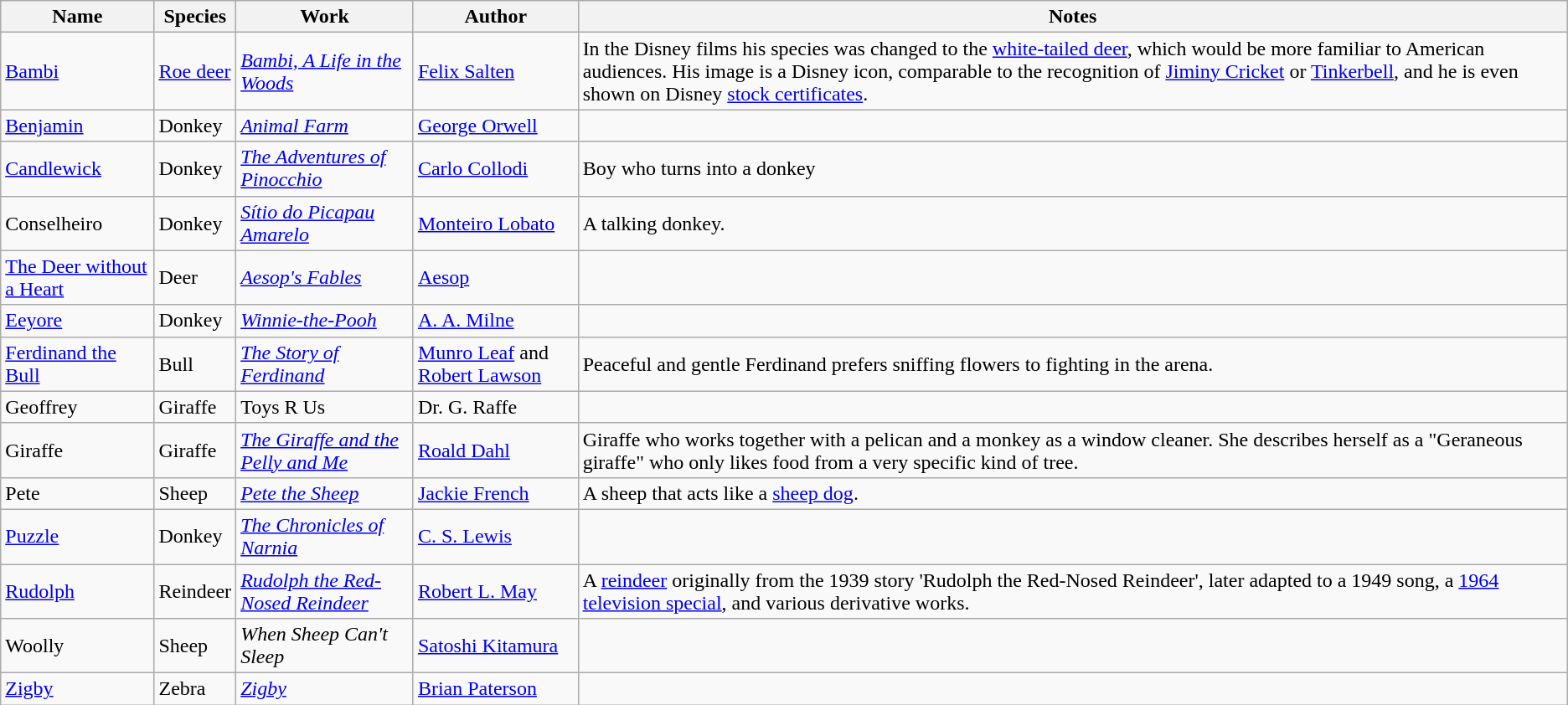<table class="wikitable sortable">
<tr>
<th>Name</th>
<th>Species</th>
<th>Work</th>
<th>Author</th>
<th>Notes</th>
</tr>
<tr>
<td><a href='#'>Bambi</a></td>
<td><a href='#'>Roe deer</a></td>
<td><em><a href='#'>Bambi, A Life in the Woods</a></em></td>
<td><a href='#'>Felix Salten</a></td>
<td>In the Disney films his species was changed to the <a href='#'>white-tailed deer</a>, which would be more familiar to American audiences. His image is a Disney icon, comparable to the recognition of <a href='#'>Jiminy Cricket</a> or <a href='#'>Tinkerbell</a>, and he is even shown on Disney <a href='#'>stock certificates</a>.</td>
</tr>
<tr>
<td><a href='#'>Benjamin</a></td>
<td>Donkey</td>
<td><em><a href='#'>Animal Farm</a></em></td>
<td><a href='#'>George Orwell</a></td>
<td></td>
</tr>
<tr>
<td><a href='#'>Candlewick</a></td>
<td>Donkey</td>
<td><em><a href='#'>The Adventures of Pinocchio</a></em></td>
<td><a href='#'>Carlo Collodi</a></td>
<td>Boy who turns into a donkey</td>
</tr>
<tr>
<td>Conselheiro</td>
<td>Donkey</td>
<td><em><a href='#'>Sítio do Picapau Amarelo</a></em></td>
<td><a href='#'>Monteiro Lobato</a></td>
<td>A talking donkey.</td>
</tr>
<tr>
<td><a href='#'>The Deer without a Heart</a></td>
<td>Deer</td>
<td><em><a href='#'>Aesop's Fables</a></em></td>
<td><a href='#'>Aesop</a></td>
<td></td>
</tr>
<tr>
<td><a href='#'>Eeyore</a></td>
<td>Donkey</td>
<td><em><a href='#'>Winnie-the-Pooh</a></em></td>
<td><a href='#'>A. A. Milne</a></td>
<td></td>
</tr>
<tr>
<td><a href='#'>Ferdinand the Bull</a></td>
<td>Bull</td>
<td><em><a href='#'>The Story of Ferdinand</a></em></td>
<td><a href='#'>Munro Leaf</a> and <a href='#'>Robert Lawson</a></td>
<td>Peaceful and gentle Ferdinand prefers sniffing flowers to fighting in the arena.</td>
</tr>
<tr>
<td>Geoffrey</td>
<td>Giraffe</td>
<td>Toys R Us</td>
<td>Dr. G. Raffe</td>
<td></td>
</tr>
<tr>
<td>Giraffe</td>
<td>Giraffe</td>
<td><em><a href='#'>The Giraffe and the Pelly and Me</a></em></td>
<td><a href='#'>Roald Dahl</a></td>
<td>Giraffe who works together with a pelican and a monkey as a window cleaner. She describes herself as a "Geraneous giraffe" who only likes food from a very specific kind of tree.</td>
</tr>
<tr>
<td>Pete</td>
<td>Sheep</td>
<td><em><a href='#'>Pete the Sheep</a></em></td>
<td><a href='#'>Jackie French</a></td>
<td>A sheep that acts like a <a href='#'>sheep dog</a>.</td>
</tr>
<tr>
<td><a href='#'>Puzzle</a></td>
<td>Donkey</td>
<td><em><a href='#'>The Chronicles of Narnia</a></em></td>
<td><a href='#'>C. S. Lewis</a></td>
<td></td>
</tr>
<tr>
<td><a href='#'>Rudolph</a></td>
<td>Reindeer</td>
<td><em><a href='#'>Rudolph the Red-Nosed Reindeer</a></em></td>
<td><a href='#'>Robert L. May</a></td>
<td>A <a href='#'>reindeer</a> originally from the 1939 story 'Rudolph the Red-Nosed Reindeer', later adapted to a 1949 song, a <a href='#'>1964 television special</a>, and various derivative works.</td>
</tr>
<tr>
<td>Woolly</td>
<td>Sheep</td>
<td><em>When Sheep Can't Sleep</em></td>
<td><a href='#'>Satoshi Kitamura</a></td>
</tr>
<tr>
<td><a href='#'>Zigby</a></td>
<td>Zebra</td>
<td><em><a href='#'>Zigby</a></em></td>
<td><a href='#'>Brian Paterson</a></td>
<td></td>
</tr>
</table>
